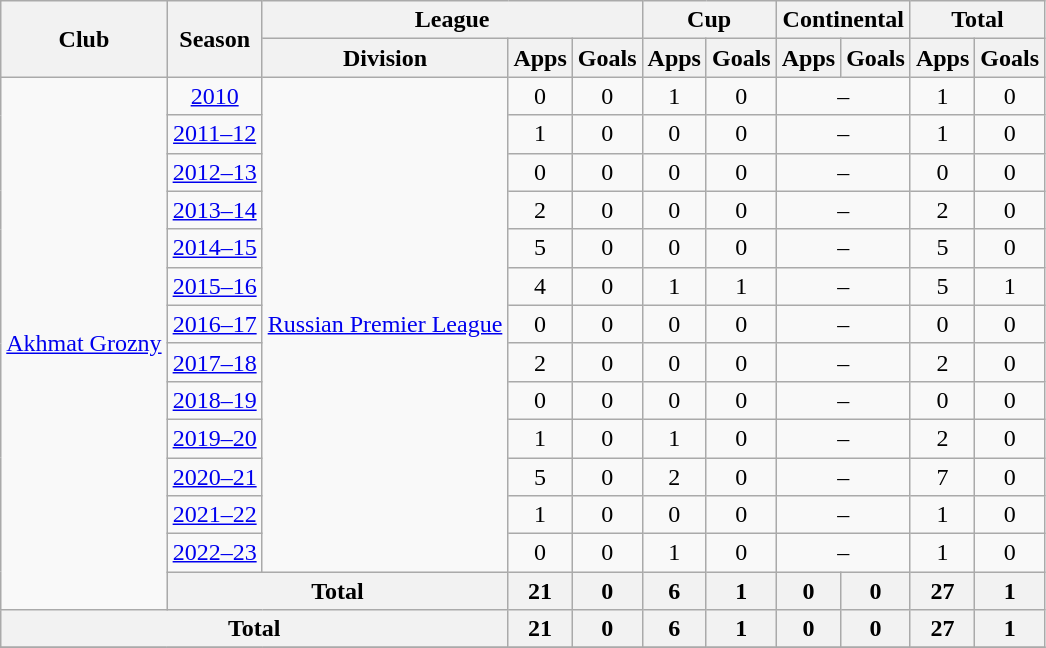<table class="wikitable" style="text-align: center;">
<tr>
<th rowspan=2>Club</th>
<th rowspan=2>Season</th>
<th colspan=3>League</th>
<th colspan=2>Cup</th>
<th colspan=2>Continental</th>
<th colspan=2>Total</th>
</tr>
<tr>
<th>Division</th>
<th>Apps</th>
<th>Goals</th>
<th>Apps</th>
<th>Goals</th>
<th>Apps</th>
<th>Goals</th>
<th>Apps</th>
<th>Goals</th>
</tr>
<tr>
<td rowspan=14><a href='#'>Akhmat Grozny</a></td>
<td><a href='#'>2010</a></td>
<td rowspan=13><a href='#'>Russian Premier League</a></td>
<td>0</td>
<td>0</td>
<td>1</td>
<td>0</td>
<td colspan=2>–</td>
<td>1</td>
<td>0</td>
</tr>
<tr>
<td><a href='#'>2011–12</a></td>
<td>1</td>
<td>0</td>
<td>0</td>
<td>0</td>
<td colspan=2>–</td>
<td>1</td>
<td>0</td>
</tr>
<tr>
<td><a href='#'>2012–13</a></td>
<td>0</td>
<td>0</td>
<td>0</td>
<td>0</td>
<td colspan=2>–</td>
<td>0</td>
<td>0</td>
</tr>
<tr>
<td><a href='#'>2013–14</a></td>
<td>2</td>
<td>0</td>
<td>0</td>
<td>0</td>
<td colspan=2>–</td>
<td>2</td>
<td>0</td>
</tr>
<tr>
<td><a href='#'>2014–15</a></td>
<td>5</td>
<td>0</td>
<td>0</td>
<td>0</td>
<td colspan=2>–</td>
<td>5</td>
<td>0</td>
</tr>
<tr>
<td><a href='#'>2015–16</a></td>
<td>4</td>
<td>0</td>
<td>1</td>
<td>1</td>
<td colspan=2>–</td>
<td>5</td>
<td>1</td>
</tr>
<tr>
<td><a href='#'>2016–17</a></td>
<td>0</td>
<td>0</td>
<td>0</td>
<td>0</td>
<td colspan=2>–</td>
<td>0</td>
<td>0</td>
</tr>
<tr>
<td><a href='#'>2017–18</a></td>
<td>2</td>
<td>0</td>
<td>0</td>
<td>0</td>
<td colspan=2>–</td>
<td>2</td>
<td>0</td>
</tr>
<tr>
<td><a href='#'>2018–19</a></td>
<td>0</td>
<td>0</td>
<td>0</td>
<td>0</td>
<td colspan=2>–</td>
<td>0</td>
<td>0</td>
</tr>
<tr>
<td><a href='#'>2019–20</a></td>
<td>1</td>
<td>0</td>
<td>1</td>
<td>0</td>
<td colspan=2>–</td>
<td>2</td>
<td>0</td>
</tr>
<tr>
<td><a href='#'>2020–21</a></td>
<td>5</td>
<td>0</td>
<td>2</td>
<td>0</td>
<td colspan=2>–</td>
<td>7</td>
<td>0</td>
</tr>
<tr>
<td><a href='#'>2021–22</a></td>
<td>1</td>
<td>0</td>
<td>0</td>
<td>0</td>
<td colspan=2>–</td>
<td>1</td>
<td>0</td>
</tr>
<tr>
<td><a href='#'>2022–23</a></td>
<td>0</td>
<td>0</td>
<td>1</td>
<td>0</td>
<td colspan=2>–</td>
<td>1</td>
<td>0</td>
</tr>
<tr>
<th colspan=2>Total</th>
<th>21</th>
<th>0</th>
<th>6</th>
<th>1</th>
<th>0</th>
<th>0</th>
<th>27</th>
<th>1</th>
</tr>
<tr>
<th colspan=3>Total</th>
<th>21</th>
<th>0</th>
<th>6</th>
<th>1</th>
<th>0</th>
<th>0</th>
<th>27</th>
<th>1</th>
</tr>
<tr>
</tr>
</table>
